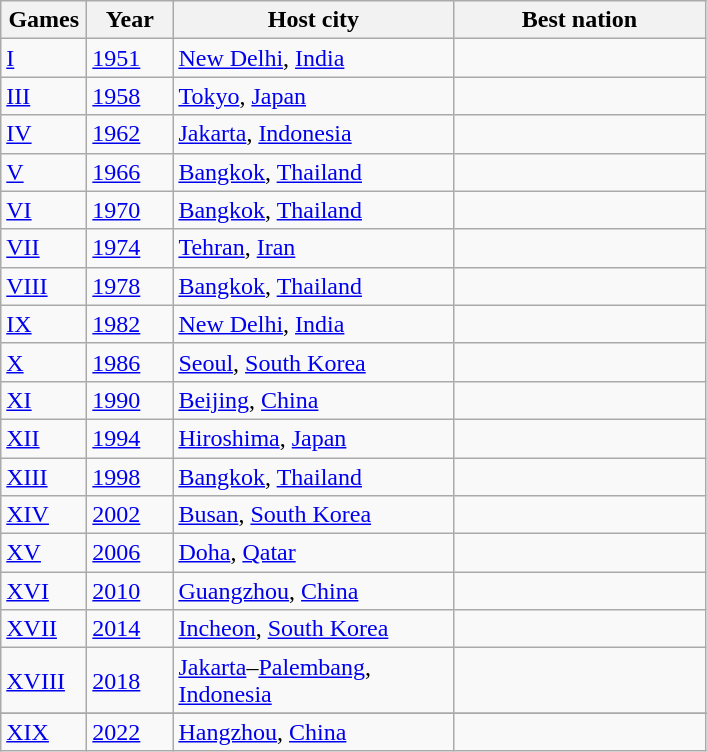<table class=wikitable>
<tr>
<th width=50>Games</th>
<th width=50>Year</th>
<th width=180>Host city</th>
<th width=160>Best nation</th>
</tr>
<tr>
<td><a href='#'>I</a></td>
<td><a href='#'>1951</a></td>
<td><a href='#'>New Delhi</a>, <a href='#'>India</a></td>
<td></td>
</tr>
<tr>
<td><a href='#'>III</a></td>
<td><a href='#'>1958</a></td>
<td><a href='#'>Tokyo</a>, <a href='#'>Japan</a></td>
<td></td>
</tr>
<tr>
<td><a href='#'>IV</a></td>
<td><a href='#'>1962</a></td>
<td><a href='#'>Jakarta</a>, <a href='#'>Indonesia</a></td>
<td></td>
</tr>
<tr>
<td><a href='#'>V</a></td>
<td><a href='#'>1966</a></td>
<td><a href='#'>Bangkok</a>, <a href='#'>Thailand</a></td>
<td></td>
</tr>
<tr>
<td><a href='#'>VI</a></td>
<td><a href='#'>1970</a></td>
<td><a href='#'>Bangkok</a>, <a href='#'>Thailand</a></td>
<td></td>
</tr>
<tr>
<td><a href='#'>VII</a></td>
<td><a href='#'>1974</a></td>
<td><a href='#'>Tehran</a>, <a href='#'>Iran</a></td>
<td></td>
</tr>
<tr>
<td><a href='#'>VIII</a></td>
<td><a href='#'>1978</a></td>
<td><a href='#'>Bangkok</a>, <a href='#'>Thailand</a></td>
<td></td>
</tr>
<tr>
<td><a href='#'>IX</a></td>
<td><a href='#'>1982</a></td>
<td><a href='#'>New Delhi</a>, <a href='#'>India</a></td>
<td></td>
</tr>
<tr>
<td><a href='#'>X</a></td>
<td><a href='#'>1986</a></td>
<td><a href='#'>Seoul</a>, <a href='#'>South Korea</a></td>
<td></td>
</tr>
<tr>
<td><a href='#'>XI</a></td>
<td><a href='#'>1990</a></td>
<td><a href='#'>Beijing</a>, <a href='#'>China</a></td>
<td></td>
</tr>
<tr>
<td><a href='#'>XII</a></td>
<td><a href='#'>1994</a></td>
<td><a href='#'>Hiroshima</a>, <a href='#'>Japan</a></td>
<td></td>
</tr>
<tr>
<td><a href='#'>XIII</a></td>
<td><a href='#'>1998</a></td>
<td><a href='#'>Bangkok</a>, <a href='#'>Thailand</a></td>
<td></td>
</tr>
<tr>
<td><a href='#'>XIV</a></td>
<td><a href='#'>2002</a></td>
<td><a href='#'>Busan</a>, <a href='#'>South Korea</a></td>
<td></td>
</tr>
<tr>
<td><a href='#'>XV</a></td>
<td><a href='#'>2006</a></td>
<td><a href='#'>Doha</a>, <a href='#'>Qatar</a></td>
<td></td>
</tr>
<tr>
<td><a href='#'>XVI</a></td>
<td><a href='#'>2010</a></td>
<td><a href='#'>Guangzhou</a>, <a href='#'>China</a></td>
<td></td>
</tr>
<tr>
<td><a href='#'>XVII</a></td>
<td><a href='#'>2014</a></td>
<td><a href='#'>Incheon</a>, <a href='#'>South Korea</a></td>
<td></td>
</tr>
<tr>
<td><a href='#'>XVIII</a></td>
<td><a href='#'>2018</a></td>
<td><a href='#'>Jakarta</a>–<a href='#'>Palembang</a>, <a href='#'>Indonesia</a></td>
<td></td>
</tr>
<tr>
</tr>
<tr>
<td><a href='#'>XIX</a></td>
<td><a href='#'>2022</a></td>
<td><a href='#'>Hangzhou</a>, <a href='#'>China</a></td>
<td></td>
</tr>
</table>
